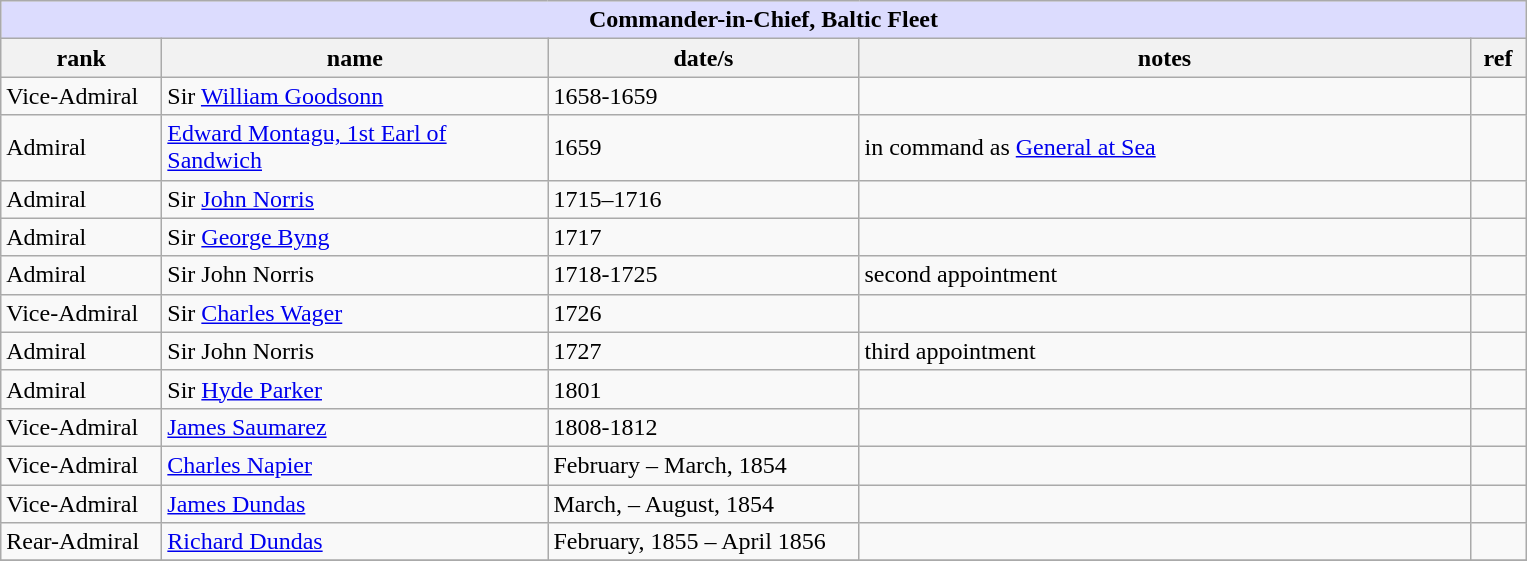<table class="wikitable sortable">
<tr>
<td colspan="6" align="center" style="background:#dcdcfe;"><strong>Commander-in-Chief, Baltic Fleet</strong></td>
</tr>
<tr>
<th width=100>rank</th>
<th width=250>name</th>
<th width=200>date/s</th>
<th width=400>notes</th>
<th width=30>ref</th>
</tr>
<tr>
<td>Vice-Admiral</td>
<td>Sir <a href='#'>William Goodsonn</a></td>
<td>1658-1659</td>
<td></td>
<td></td>
</tr>
<tr>
<td>Admiral</td>
<td><a href='#'>Edward Montagu, 1st Earl of Sandwich</a></td>
<td>1659</td>
<td>in command as <a href='#'>General at Sea</a></td>
<td></td>
</tr>
<tr>
<td>Admiral</td>
<td>Sir <a href='#'>John Norris</a></td>
<td>1715–1716</td>
<td></td>
<td></td>
</tr>
<tr>
<td>Admiral</td>
<td>Sir <a href='#'>George Byng</a></td>
<td>1717</td>
<td></td>
<td></td>
</tr>
<tr>
<td>Admiral</td>
<td>Sir John Norris</td>
<td>1718-1725</td>
<td>second appointment</td>
<td></td>
</tr>
<tr>
<td>Vice-Admiral</td>
<td>Sir <a href='#'>Charles Wager</a></td>
<td>1726</td>
<td></td>
<td></td>
</tr>
<tr>
<td>Admiral</td>
<td>Sir John Norris</td>
<td>1727</td>
<td>third appointment</td>
<td></td>
</tr>
<tr>
<td>Admiral</td>
<td>Sir <a href='#'>Hyde Parker</a></td>
<td>1801</td>
<td></td>
<td></td>
</tr>
<tr>
<td>Vice-Admiral</td>
<td><a href='#'>James Saumarez</a></td>
<td>1808-1812</td>
<td></td>
<td></td>
</tr>
<tr>
<td>Vice-Admiral</td>
<td><a href='#'>Charles Napier</a></td>
<td>February – March, 1854</td>
<td></td>
<td></td>
</tr>
<tr>
<td>Vice-Admiral</td>
<td><a href='#'>James Dundas</a></td>
<td>March, – August, 1854</td>
<td></td>
<td></td>
</tr>
<tr>
<td>Rear-Admiral</td>
<td><a href='#'>Richard Dundas</a></td>
<td>February, 1855 – April 1856</td>
<td></td>
<td></td>
</tr>
<tr>
</tr>
</table>
